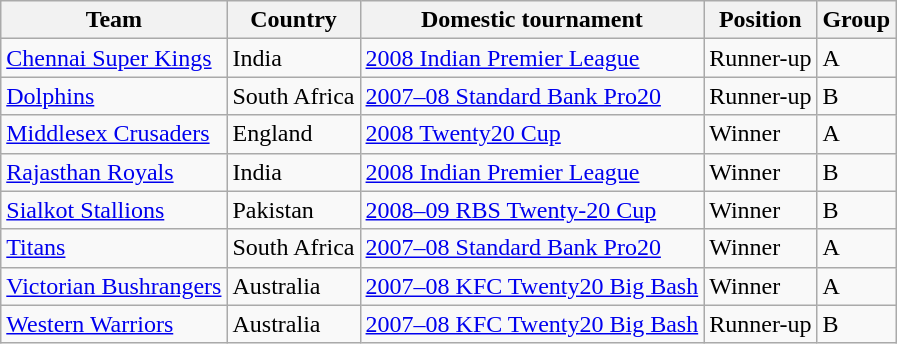<table class="wikitable">
<tr>
<th>Team</th>
<th>Country</th>
<th>Domestic tournament</th>
<th>Position</th>
<th>Group</th>
</tr>
<tr>
<td><a href='#'>Chennai Super Kings</a></td>
<td>India</td>
<td><a href='#'>2008 Indian Premier League</a></td>
<td>Runner-up</td>
<td>A</td>
</tr>
<tr>
<td><a href='#'>Dolphins</a></td>
<td>South Africa</td>
<td><a href='#'>2007–08 Standard Bank Pro20</a></td>
<td>Runner-up</td>
<td>B</td>
</tr>
<tr>
<td><a href='#'>Middlesex Crusaders</a></td>
<td>England</td>
<td><a href='#'>2008 Twenty20 Cup</a></td>
<td>Winner</td>
<td>A</td>
</tr>
<tr>
<td><a href='#'>Rajasthan Royals</a></td>
<td>India</td>
<td><a href='#'>2008 Indian Premier League</a></td>
<td>Winner</td>
<td>B</td>
</tr>
<tr>
<td><a href='#'>Sialkot Stallions</a></td>
<td>Pakistan</td>
<td><a href='#'>2008–09 RBS Twenty-20 Cup</a></td>
<td>Winner</td>
<td>B</td>
</tr>
<tr>
<td><a href='#'>Titans</a></td>
<td>South Africa</td>
<td><a href='#'>2007–08 Standard Bank Pro20</a></td>
<td>Winner</td>
<td>A</td>
</tr>
<tr>
<td><a href='#'>Victorian Bushrangers</a></td>
<td>Australia</td>
<td><a href='#'>2007–08 KFC Twenty20 Big Bash</a></td>
<td>Winner</td>
<td>A</td>
</tr>
<tr>
<td><a href='#'>Western Warriors</a></td>
<td>Australia</td>
<td><a href='#'>2007–08 KFC Twenty20 Big Bash</a></td>
<td>Runner-up</td>
<td>B</td>
</tr>
</table>
